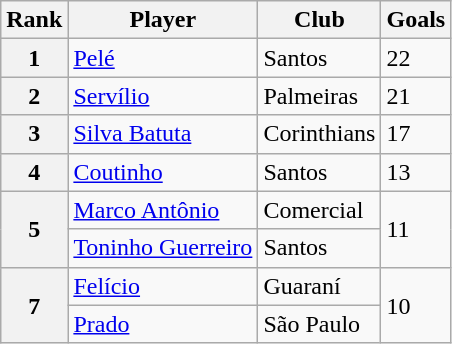<table class="wikitable">
<tr>
<th>Rank</th>
<th>Player</th>
<th>Club</th>
<th>Goals</th>
</tr>
<tr>
<th>1</th>
<td><a href='#'>Pelé</a></td>
<td>Santos</td>
<td>22</td>
</tr>
<tr>
<th>2</th>
<td><a href='#'>Servílio</a></td>
<td>Palmeiras</td>
<td>21</td>
</tr>
<tr>
<th>3</th>
<td><a href='#'>Silva Batuta</a></td>
<td>Corinthians</td>
<td>17</td>
</tr>
<tr>
<th>4</th>
<td><a href='#'>Coutinho</a></td>
<td>Santos</td>
<td>13</td>
</tr>
<tr>
<th rowspan="2">5</th>
<td><a href='#'>Marco Antônio</a></td>
<td>Comercial</td>
<td rowspan="2">11</td>
</tr>
<tr>
<td><a href='#'>Toninho Guerreiro</a></td>
<td>Santos</td>
</tr>
<tr>
<th rowspan="2">7</th>
<td><a href='#'>Felício</a></td>
<td>Guaraní</td>
<td rowspan="2">10</td>
</tr>
<tr>
<td><a href='#'>Prado</a></td>
<td>São Paulo</td>
</tr>
</table>
